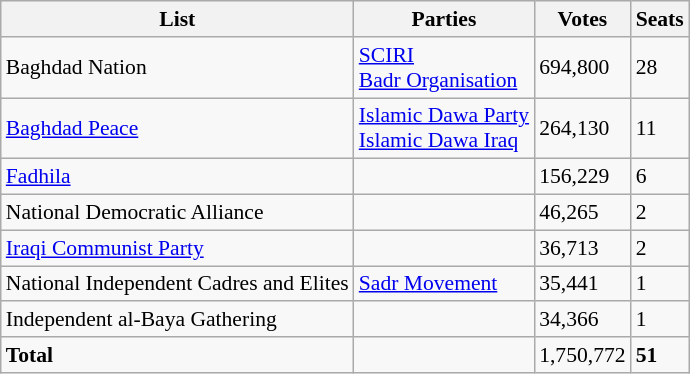<table class="wikitable" style="border:1px solid #8888aa; background:#f8f8f8; padding:0; font-size:90%;">
<tr>
<th>List</th>
<th>Parties</th>
<th>Votes</th>
<th>Seats</th>
</tr>
<tr>
<td>Baghdad Nation</td>
<td><a href='#'>SCIRI</a><br><a href='#'>Badr Organisation</a></td>
<td>694,800</td>
<td>28</td>
</tr>
<tr>
<td><a href='#'>Baghdad Peace</a></td>
<td><a href='#'>Islamic Dawa Party</a><br><a href='#'>Islamic Dawa Iraq</a></td>
<td>264,130</td>
<td>11</td>
</tr>
<tr>
<td><a href='#'>Fadhila</a></td>
<td></td>
<td>156,229</td>
<td>6</td>
</tr>
<tr>
<td>National Democratic Alliance</td>
<td></td>
<td>46,265</td>
<td>2</td>
</tr>
<tr>
<td><a href='#'>Iraqi Communist Party</a></td>
<td></td>
<td>36,713</td>
<td>2</td>
</tr>
<tr>
<td>National Independent Cadres and Elites</td>
<td><a href='#'>Sadr Movement</a></td>
<td>35,441</td>
<td>1</td>
</tr>
<tr>
<td>Independent al-Baya Gathering</td>
<td></td>
<td>34,366</td>
<td>1</td>
</tr>
<tr>
<td><strong>Total</strong></td>
<td></td>
<td>1,750,772</td>
<td><strong>51</strong></td>
</tr>
</table>
